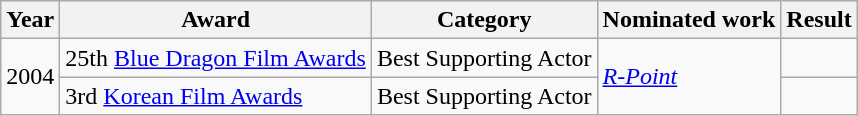<table class="wikitable">
<tr>
<th width=10>Year</th>
<th>Award</th>
<th>Category</th>
<th>Nominated work</th>
<th>Result</th>
</tr>
<tr>
<td rowspan=2>2004</td>
<td>25th <a href='#'>Blue Dragon Film Awards</a></td>
<td>Best Supporting Actor</td>
<td rowspan=2><em><a href='#'>R-Point</a></em></td>
<td></td>
</tr>
<tr>
<td>3rd <a href='#'>Korean Film Awards</a></td>
<td>Best Supporting Actor</td>
<td></td>
</tr>
</table>
